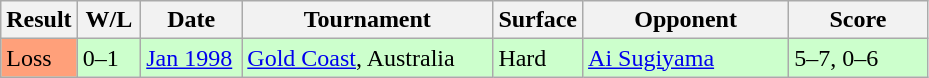<table class="sortable wikitable">
<tr>
<th style="width:40px">Result</th>
<th style="width:35px" class="unsortable">W/L</th>
<th style="width:60px">Date</th>
<th style="width:160px">Tournament</th>
<th style="width:50px">Surface</th>
<th style="width:130px">Opponent</th>
<th style="width:85px" class="unsortable">Score</th>
</tr>
<tr style="background:#cfc;">
<td style="background:#ffa07a;">Loss</td>
<td>0–1</td>
<td><a href='#'>Jan 1998</a></td>
<td><a href='#'>Gold Coast</a>, Australia</td>
<td>Hard</td>
<td> <a href='#'>Ai Sugiyama</a></td>
<td>5–7, 0–6</td>
</tr>
</table>
